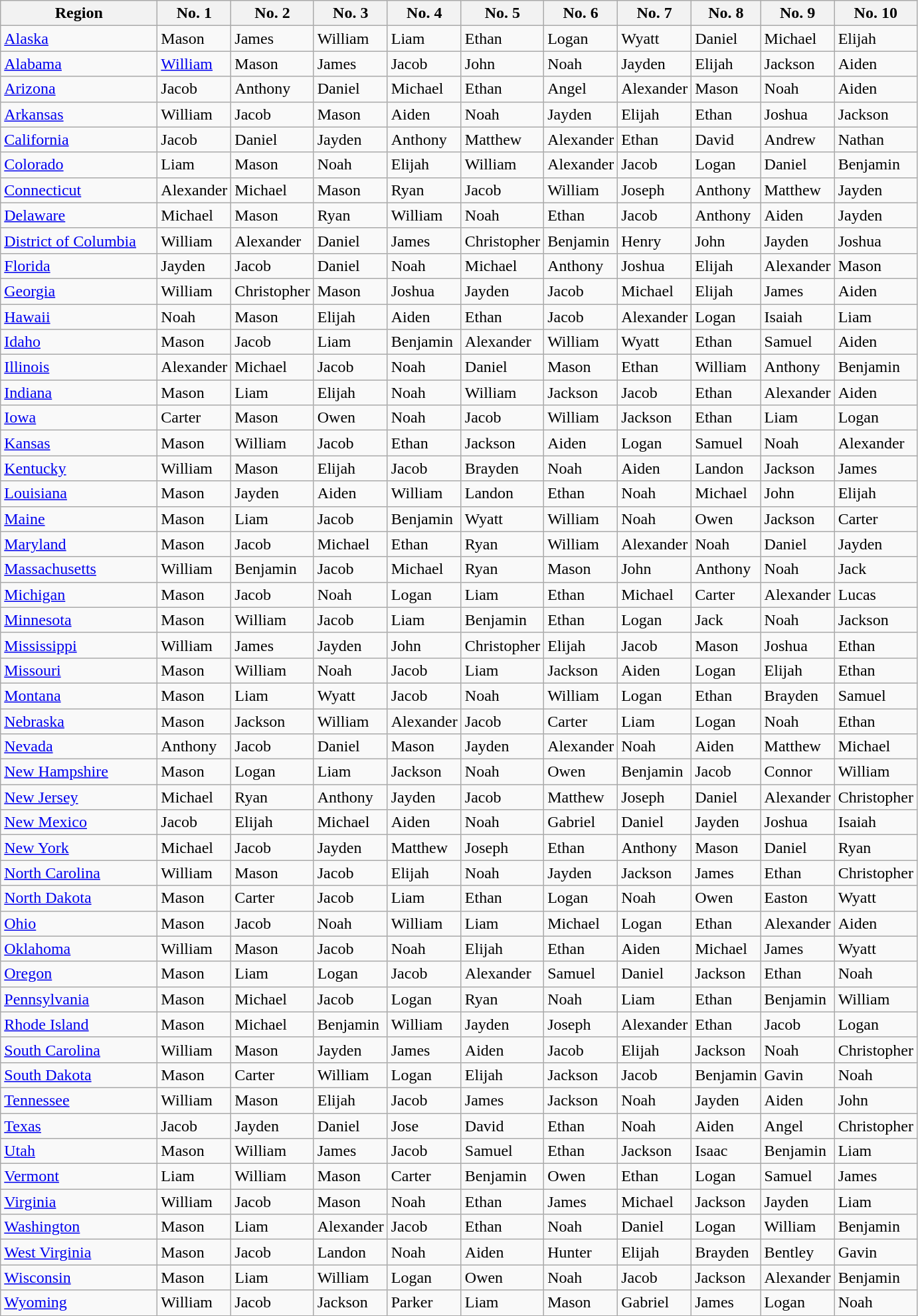<table class="wikitable sortable mw-collapsible" style="min-width:22em">
<tr>
<th width=150>Region</th>
<th>No. 1</th>
<th>No. 2</th>
<th>No. 3</th>
<th>No. 4</th>
<th>No. 5</th>
<th>No. 6</th>
<th>No. 7</th>
<th>No. 8</th>
<th>No. 9</th>
<th>No. 10</th>
</tr>
<tr>
<td><a href='#'>Alaska</a></td>
<td>Mason</td>
<td>James</td>
<td>William</td>
<td>Liam</td>
<td>Ethan</td>
<td>Logan</td>
<td>Wyatt</td>
<td>Daniel</td>
<td>Michael</td>
<td>Elijah</td>
</tr>
<tr>
<td><a href='#'>Alabama</a></td>
<td><a href='#'>William</a></td>
<td>Mason</td>
<td>James</td>
<td>Jacob</td>
<td>John</td>
<td>Noah</td>
<td>Jayden</td>
<td>Elijah</td>
<td>Jackson</td>
<td>Aiden</td>
</tr>
<tr>
<td><a href='#'>Arizona</a></td>
<td>Jacob</td>
<td>Anthony</td>
<td>Daniel</td>
<td>Michael</td>
<td>Ethan</td>
<td>Angel</td>
<td>Alexander</td>
<td>Mason</td>
<td>Noah</td>
<td>Aiden</td>
</tr>
<tr>
<td><a href='#'>Arkansas</a></td>
<td>William</td>
<td>Jacob</td>
<td>Mason</td>
<td>Aiden</td>
<td>Noah</td>
<td>Jayden</td>
<td>Elijah</td>
<td>Ethan</td>
<td>Joshua</td>
<td>Jackson</td>
</tr>
<tr>
<td><a href='#'>California</a></td>
<td>Jacob</td>
<td>Daniel</td>
<td>Jayden</td>
<td>Anthony</td>
<td>Matthew</td>
<td>Alexander</td>
<td>Ethan</td>
<td>David</td>
<td>Andrew</td>
<td>Nathan</td>
</tr>
<tr>
<td><a href='#'>Colorado</a></td>
<td>Liam</td>
<td>Mason</td>
<td>Noah</td>
<td>Elijah</td>
<td>William</td>
<td>Alexander</td>
<td>Jacob</td>
<td>Logan</td>
<td>Daniel</td>
<td>Benjamin</td>
</tr>
<tr>
<td><a href='#'>Connecticut</a></td>
<td>Alexander</td>
<td>Michael</td>
<td>Mason</td>
<td>Ryan</td>
<td>Jacob</td>
<td>William</td>
<td>Joseph</td>
<td>Anthony</td>
<td>Matthew</td>
<td>Jayden</td>
</tr>
<tr>
<td><a href='#'>Delaware</a></td>
<td>Michael</td>
<td>Mason</td>
<td>Ryan</td>
<td>William</td>
<td>Noah</td>
<td>Ethan</td>
<td>Jacob</td>
<td>Anthony</td>
<td>Aiden</td>
<td>Jayden</td>
</tr>
<tr>
<td><a href='#'>District of Columbia</a></td>
<td>William</td>
<td>Alexander</td>
<td>Daniel</td>
<td>James</td>
<td>Christopher</td>
<td>Benjamin</td>
<td>Henry</td>
<td>John</td>
<td>Jayden</td>
<td>Joshua</td>
</tr>
<tr>
<td><a href='#'>Florida</a></td>
<td>Jayden</td>
<td>Jacob</td>
<td>Daniel</td>
<td>Noah</td>
<td>Michael</td>
<td>Anthony</td>
<td>Joshua</td>
<td>Elijah</td>
<td>Alexander</td>
<td>Mason</td>
</tr>
<tr>
<td><a href='#'>Georgia</a></td>
<td>William</td>
<td>Christopher</td>
<td>Mason</td>
<td>Joshua</td>
<td>Jayden</td>
<td>Jacob</td>
<td>Michael</td>
<td>Elijah</td>
<td>James</td>
<td>Aiden</td>
</tr>
<tr>
<td><a href='#'>Hawaii</a></td>
<td>Noah</td>
<td>Mason</td>
<td>Elijah</td>
<td>Aiden</td>
<td>Ethan</td>
<td>Jacob</td>
<td>Alexander</td>
<td>Logan</td>
<td>Isaiah</td>
<td>Liam</td>
</tr>
<tr>
<td><a href='#'>Idaho</a></td>
<td>Mason</td>
<td>Jacob</td>
<td>Liam</td>
<td>Benjamin</td>
<td>Alexander</td>
<td>William</td>
<td>Wyatt</td>
<td>Ethan</td>
<td>Samuel</td>
<td>Aiden</td>
</tr>
<tr>
<td><a href='#'>Illinois</a></td>
<td>Alexander</td>
<td>Michael</td>
<td>Jacob</td>
<td>Noah</td>
<td>Daniel</td>
<td>Mason</td>
<td>Ethan</td>
<td>William</td>
<td>Anthony</td>
<td>Benjamin</td>
</tr>
<tr>
<td><a href='#'>Indiana</a></td>
<td>Mason</td>
<td>Liam</td>
<td>Elijah</td>
<td>Noah</td>
<td>William</td>
<td>Jackson</td>
<td>Jacob</td>
<td>Ethan</td>
<td>Alexander</td>
<td>Aiden</td>
</tr>
<tr>
<td><a href='#'>Iowa</a></td>
<td>Carter</td>
<td>Mason</td>
<td>Owen</td>
<td>Noah</td>
<td>Jacob</td>
<td>William</td>
<td>Jackson</td>
<td>Ethan</td>
<td>Liam</td>
<td>Logan</td>
</tr>
<tr>
<td><a href='#'>Kansas</a></td>
<td>Mason</td>
<td>William</td>
<td>Jacob</td>
<td>Ethan</td>
<td>Jackson</td>
<td>Aiden</td>
<td>Logan</td>
<td>Samuel</td>
<td>Noah</td>
<td>Alexander</td>
</tr>
<tr>
<td><a href='#'>Kentucky</a></td>
<td>William</td>
<td>Mason</td>
<td>Elijah</td>
<td>Jacob</td>
<td>Brayden</td>
<td>Noah</td>
<td>Aiden</td>
<td>Landon</td>
<td>Jackson</td>
<td>James</td>
</tr>
<tr>
<td><a href='#'>Louisiana</a></td>
<td>Mason</td>
<td>Jayden</td>
<td>Aiden</td>
<td>William</td>
<td>Landon</td>
<td>Ethan</td>
<td>Noah</td>
<td>Michael</td>
<td>John</td>
<td>Elijah</td>
</tr>
<tr>
<td><a href='#'>Maine</a></td>
<td>Mason</td>
<td>Liam</td>
<td>Jacob</td>
<td>Benjamin</td>
<td>Wyatt</td>
<td>William</td>
<td>Noah</td>
<td>Owen</td>
<td>Jackson</td>
<td>Carter</td>
</tr>
<tr>
<td><a href='#'>Maryland</a></td>
<td>Mason</td>
<td>Jacob</td>
<td>Michael</td>
<td>Ethan</td>
<td>Ryan</td>
<td>William</td>
<td>Alexander</td>
<td>Noah</td>
<td>Daniel</td>
<td>Jayden</td>
</tr>
<tr>
<td><a href='#'>Massachusetts</a></td>
<td>William</td>
<td>Benjamin</td>
<td>Jacob</td>
<td>Michael</td>
<td>Ryan</td>
<td>Mason</td>
<td>John</td>
<td>Anthony</td>
<td>Noah</td>
<td>Jack</td>
</tr>
<tr>
<td><a href='#'>Michigan</a></td>
<td>Mason</td>
<td>Jacob</td>
<td>Noah</td>
<td>Logan</td>
<td>Liam</td>
<td>Ethan</td>
<td>Michael</td>
<td>Carter</td>
<td>Alexander</td>
<td>Lucas</td>
</tr>
<tr>
<td><a href='#'>Minnesota</a></td>
<td>Mason</td>
<td>William</td>
<td>Jacob</td>
<td>Liam</td>
<td>Benjamin</td>
<td>Ethan</td>
<td>Logan</td>
<td>Jack</td>
<td>Noah</td>
<td>Jackson</td>
</tr>
<tr>
<td><a href='#'>Mississippi</a></td>
<td>William</td>
<td>James</td>
<td>Jayden</td>
<td>John</td>
<td>Christopher</td>
<td>Elijah</td>
<td>Jacob</td>
<td>Mason</td>
<td>Joshua</td>
<td>Ethan</td>
</tr>
<tr>
<td><a href='#'>Missouri</a></td>
<td>Mason</td>
<td>William</td>
<td>Noah</td>
<td>Jacob</td>
<td>Liam</td>
<td>Jackson</td>
<td>Aiden</td>
<td>Logan</td>
<td>Elijah</td>
<td>Ethan</td>
</tr>
<tr>
<td><a href='#'>Montana</a></td>
<td>Mason</td>
<td>Liam</td>
<td>Wyatt</td>
<td>Jacob</td>
<td>Noah</td>
<td>William</td>
<td>Logan</td>
<td>Ethan</td>
<td>Brayden</td>
<td>Samuel</td>
</tr>
<tr>
<td><a href='#'>Nebraska</a></td>
<td>Mason</td>
<td>Jackson</td>
<td>William</td>
<td>Alexander</td>
<td>Jacob</td>
<td>Carter</td>
<td>Liam</td>
<td>Logan</td>
<td>Noah</td>
<td>Ethan</td>
</tr>
<tr>
<td><a href='#'>Nevada</a></td>
<td>Anthony</td>
<td>Jacob</td>
<td>Daniel</td>
<td>Mason</td>
<td>Jayden</td>
<td>Alexander</td>
<td>Noah</td>
<td>Aiden</td>
<td>Matthew</td>
<td>Michael</td>
</tr>
<tr>
<td><a href='#'>New Hampshire</a></td>
<td>Mason</td>
<td>Logan</td>
<td>Liam</td>
<td>Jackson</td>
<td>Noah</td>
<td>Owen</td>
<td>Benjamin</td>
<td>Jacob</td>
<td>Connor</td>
<td>William</td>
</tr>
<tr>
<td><a href='#'>New Jersey</a></td>
<td>Michael</td>
<td>Ryan</td>
<td>Anthony</td>
<td>Jayden</td>
<td>Jacob</td>
<td>Matthew</td>
<td>Joseph</td>
<td>Daniel</td>
<td>Alexander</td>
<td>Christopher</td>
</tr>
<tr>
<td><a href='#'>New Mexico</a></td>
<td>Jacob</td>
<td>Elijah</td>
<td>Michael</td>
<td>Aiden</td>
<td>Noah</td>
<td>Gabriel</td>
<td>Daniel</td>
<td>Jayden</td>
<td>Joshua</td>
<td>Isaiah</td>
</tr>
<tr>
<td><a href='#'>New York</a></td>
<td>Michael</td>
<td>Jacob</td>
<td>Jayden</td>
<td>Matthew</td>
<td>Joseph</td>
<td>Ethan</td>
<td>Anthony</td>
<td>Mason</td>
<td>Daniel</td>
<td>Ryan</td>
</tr>
<tr>
<td><a href='#'>North Carolina</a></td>
<td>William</td>
<td>Mason</td>
<td>Jacob</td>
<td>Elijah</td>
<td>Noah</td>
<td>Jayden</td>
<td>Jackson</td>
<td>James</td>
<td>Ethan</td>
<td>Christopher</td>
</tr>
<tr>
<td><a href='#'>North Dakota</a></td>
<td>Mason</td>
<td>Carter</td>
<td>Jacob</td>
<td>Liam</td>
<td>Ethan</td>
<td>Logan</td>
<td>Noah</td>
<td>Owen</td>
<td>Easton</td>
<td>Wyatt</td>
</tr>
<tr>
<td><a href='#'>Ohio</a></td>
<td>Mason</td>
<td>Jacob</td>
<td>Noah</td>
<td>William</td>
<td>Liam</td>
<td>Michael</td>
<td>Logan</td>
<td>Ethan</td>
<td>Alexander</td>
<td>Aiden</td>
</tr>
<tr>
<td><a href='#'>Oklahoma</a></td>
<td>William</td>
<td>Mason</td>
<td>Jacob</td>
<td>Noah</td>
<td>Elijah</td>
<td>Ethan</td>
<td>Aiden</td>
<td>Michael</td>
<td>James</td>
<td>Wyatt</td>
</tr>
<tr>
<td><a href='#'>Oregon</a></td>
<td>Mason</td>
<td>Liam</td>
<td>Logan</td>
<td>Jacob</td>
<td>Alexander</td>
<td>Samuel</td>
<td>Daniel</td>
<td>Jackson</td>
<td>Ethan</td>
<td>Noah</td>
</tr>
<tr>
<td><a href='#'>Pennsylvania</a></td>
<td>Mason</td>
<td>Michael</td>
<td>Jacob</td>
<td>Logan</td>
<td>Ryan</td>
<td>Noah</td>
<td>Liam</td>
<td>Ethan</td>
<td>Benjamin</td>
<td>William</td>
</tr>
<tr>
<td><a href='#'>Rhode Island</a></td>
<td>Mason</td>
<td>Michael</td>
<td>Benjamin</td>
<td>William</td>
<td>Jayden</td>
<td>Joseph</td>
<td>Alexander</td>
<td>Ethan</td>
<td>Jacob</td>
<td>Logan</td>
</tr>
<tr>
<td><a href='#'>South Carolina</a></td>
<td>William</td>
<td>Mason</td>
<td>Jayden</td>
<td>James</td>
<td>Aiden</td>
<td>Jacob</td>
<td>Elijah</td>
<td>Jackson</td>
<td>Noah</td>
<td>Christopher</td>
</tr>
<tr>
<td><a href='#'>South Dakota</a></td>
<td>Mason</td>
<td>Carter</td>
<td>William</td>
<td>Logan</td>
<td>Elijah</td>
<td>Jackson</td>
<td>Jacob</td>
<td>Benjamin</td>
<td>Gavin</td>
<td>Noah</td>
</tr>
<tr>
<td><a href='#'>Tennessee</a></td>
<td>William</td>
<td>Mason</td>
<td>Elijah</td>
<td>Jacob</td>
<td>James</td>
<td>Jackson</td>
<td>Noah</td>
<td>Jayden</td>
<td>Aiden</td>
<td>John</td>
</tr>
<tr>
<td><a href='#'>Texas</a></td>
<td>Jacob</td>
<td>Jayden</td>
<td>Daniel</td>
<td>Jose</td>
<td>David</td>
<td>Ethan</td>
<td>Noah</td>
<td>Aiden</td>
<td>Angel</td>
<td>Christopher</td>
</tr>
<tr>
<td><a href='#'>Utah</a></td>
<td>Mason</td>
<td>William</td>
<td>James</td>
<td>Jacob</td>
<td>Samuel</td>
<td>Ethan</td>
<td>Jackson</td>
<td>Isaac</td>
<td>Benjamin</td>
<td>Liam</td>
</tr>
<tr>
<td><a href='#'>Vermont</a></td>
<td>Liam</td>
<td>William</td>
<td>Mason</td>
<td>Carter</td>
<td>Benjamin</td>
<td>Owen</td>
<td>Ethan</td>
<td>Logan</td>
<td>Samuel</td>
<td>James</td>
</tr>
<tr>
<td><a href='#'>Virginia</a></td>
<td>William</td>
<td>Jacob</td>
<td>Mason</td>
<td>Noah</td>
<td>Ethan</td>
<td>James</td>
<td>Michael</td>
<td>Jackson</td>
<td>Jayden</td>
<td>Liam</td>
</tr>
<tr>
<td><a href='#'>Washington</a></td>
<td>Mason</td>
<td>Liam</td>
<td>Alexander</td>
<td>Jacob</td>
<td>Ethan</td>
<td>Noah</td>
<td>Daniel</td>
<td>Logan</td>
<td>William</td>
<td>Benjamin</td>
</tr>
<tr>
<td><a href='#'>West Virginia</a></td>
<td>Mason</td>
<td>Jacob</td>
<td>Landon</td>
<td>Noah</td>
<td>Aiden</td>
<td>Hunter</td>
<td>Elijah</td>
<td>Brayden</td>
<td>Bentley</td>
<td>Gavin</td>
</tr>
<tr>
<td><a href='#'>Wisconsin</a></td>
<td>Mason</td>
<td>Liam</td>
<td>William</td>
<td>Logan</td>
<td>Owen</td>
<td>Noah</td>
<td>Jacob</td>
<td>Jackson</td>
<td>Alexander</td>
<td>Benjamin</td>
</tr>
<tr>
<td><a href='#'>Wyoming</a></td>
<td>William</td>
<td>Jacob</td>
<td>Jackson</td>
<td>Parker</td>
<td>Liam</td>
<td>Mason</td>
<td>Gabriel</td>
<td>James</td>
<td>Logan</td>
<td>Noah</td>
</tr>
<tr>
</tr>
</table>
